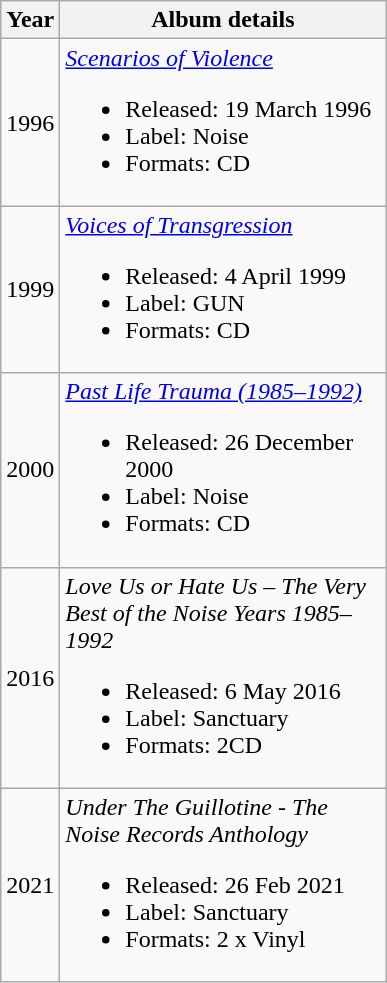<table class="wikitable" border="1">
<tr>
<th width="10">Year</th>
<th width="210">Album details</th>
</tr>
<tr>
<td align="center">1996</td>
<td><em><a href='#'>Scenarios of Violence</a></em><br><ul><li>Released: 19 March 1996</li><li>Label: Noise</li><li>Formats: CD</li></ul></td>
</tr>
<tr>
<td align="center">1999</td>
<td><em><a href='#'>Voices of Transgression</a></em><br><ul><li>Released: 4 April 1999</li><li>Label: GUN</li><li>Formats: CD</li></ul></td>
</tr>
<tr>
<td align="center">2000</td>
<td><em><a href='#'>Past Life Trauma (1985–1992)</a></em><br><ul><li>Released: 26 December 2000</li><li>Label: Noise</li><li>Formats: CD</li></ul></td>
</tr>
<tr>
<td align="center">2016</td>
<td><em>Love Us or Hate Us – The Very Best of the Noise Years 1985–1992</em><br><ul><li>Released: 6 May 2016</li><li>Label: Sanctuary</li><li>Formats: 2CD</li></ul></td>
</tr>
<tr>
<td align="center">2021</td>
<td><em>Under The Guillotine - The Noise Records Anthology</em><br><ul><li>Released: 26 Feb 2021</li><li>Label: Sanctuary</li><li>Formats: 2 x Vinyl</li></ul></td>
</tr>
</table>
